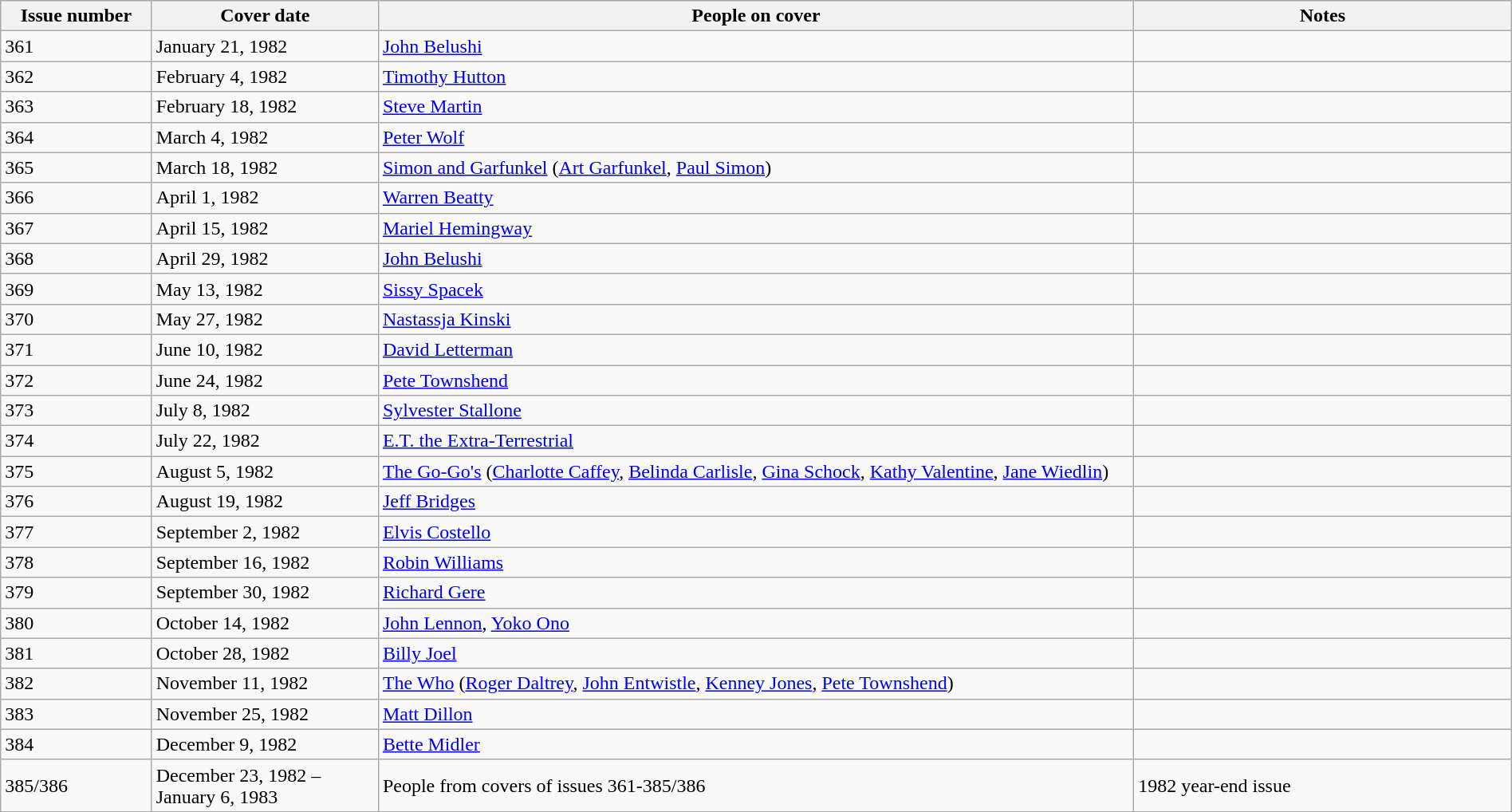<table class="wikitable sortable" style="margin:auto;width:100%;">
<tr style="background:#ccf;">
<th style="width:10%;">Issue number</th>
<th style="width:15%;">Cover date</th>
<th style="width:50%;">People on cover</th>
<th style="width:25%;">Notes</th>
</tr>
<tr>
<td>361</td>
<td>January 21, 1982</td>
<td><a href='#'>John Belushi</a></td>
<td></td>
</tr>
<tr>
<td>362</td>
<td>February 4, 1982</td>
<td><a href='#'>Timothy Hutton</a></td>
<td></td>
</tr>
<tr>
<td>363</td>
<td>February 18, 1982</td>
<td><a href='#'>Steve Martin</a></td>
<td></td>
</tr>
<tr>
<td>364</td>
<td>March 4, 1982</td>
<td><a href='#'>Peter Wolf</a></td>
<td></td>
</tr>
<tr>
<td>365</td>
<td>March 18, 1982</td>
<td><a href='#'>Simon and Garfunkel</a> (<a href='#'>Art Garfunkel</a>, <a href='#'>Paul Simon</a>)</td>
<td></td>
</tr>
<tr>
<td>366</td>
<td>April 1, 1982</td>
<td><a href='#'>Warren Beatty</a></td>
<td></td>
</tr>
<tr>
<td>367</td>
<td>April 15, 1982</td>
<td><a href='#'>Mariel Hemingway</a></td>
<td></td>
</tr>
<tr>
<td>368</td>
<td>April 29, 1982</td>
<td><a href='#'>John Belushi</a></td>
<td></td>
</tr>
<tr>
<td>369</td>
<td>May 13, 1982</td>
<td><a href='#'>Sissy Spacek</a></td>
<td></td>
</tr>
<tr>
<td>370</td>
<td>May 27, 1982</td>
<td><a href='#'>Nastassja Kinski</a></td>
<td></td>
</tr>
<tr>
<td>371</td>
<td>June 10, 1982</td>
<td><a href='#'>David Letterman</a></td>
<td></td>
</tr>
<tr>
<td>372</td>
<td>June 24, 1982</td>
<td><a href='#'>Pete Townshend</a></td>
<td></td>
</tr>
<tr>
<td>373</td>
<td>July 8, 1982</td>
<td><a href='#'>Sylvester Stallone</a></td>
<td></td>
</tr>
<tr>
<td>374</td>
<td>July 22, 1982</td>
<td><a href='#'>E.T. the Extra-Terrestrial</a></td>
<td></td>
</tr>
<tr>
<td>375</td>
<td>August 5, 1982</td>
<td><a href='#'>The Go-Go's</a> (<a href='#'>Charlotte Caffey</a>, <a href='#'>Belinda Carlisle</a>, <a href='#'>Gina Schock</a>, <a href='#'>Kathy Valentine</a>, <a href='#'>Jane Wiedlin</a>)</td>
<td></td>
</tr>
<tr>
<td>376</td>
<td>August 19, 1982</td>
<td><a href='#'>Jeff Bridges</a></td>
<td></td>
</tr>
<tr>
<td>377</td>
<td>September 2, 1982</td>
<td><a href='#'>Elvis Costello</a></td>
<td></td>
</tr>
<tr>
<td>378</td>
<td>September 16, 1982</td>
<td><a href='#'>Robin Williams</a></td>
<td></td>
</tr>
<tr>
<td>379</td>
<td>September 30, 1982</td>
<td><a href='#'>Richard Gere</a></td>
<td></td>
</tr>
<tr>
<td>380</td>
<td>October 14, 1982</td>
<td><a href='#'>John Lennon</a>, <a href='#'>Yoko Ono</a></td>
<td></td>
</tr>
<tr>
<td>381</td>
<td>October 28, 1982</td>
<td><a href='#'>Billy Joel</a></td>
<td></td>
</tr>
<tr>
<td>382</td>
<td>November 11, 1982</td>
<td><a href='#'>The Who</a> (<a href='#'>Roger Daltrey</a>, <a href='#'>John Entwistle</a>, <a href='#'>Kenney Jones</a>, <a href='#'>Pete Townshend</a>)</td>
<td></td>
</tr>
<tr>
<td>383</td>
<td>November 25, 1982</td>
<td><a href='#'>Matt Dillon</a></td>
<td></td>
</tr>
<tr>
<td>384</td>
<td>December 9, 1982</td>
<td><a href='#'>Bette Midler</a></td>
<td></td>
</tr>
<tr>
<td>385/386</td>
<td>December 23, 1982 – January 6, 1983</td>
<td>People from covers of issues 361-385/386</td>
<td>1982 year-end issue</td>
</tr>
</table>
